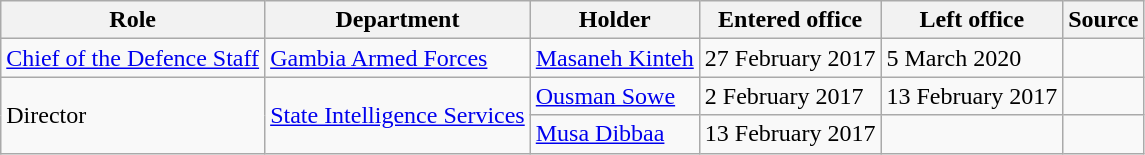<table class="wikitable">
<tr>
<th>Role</th>
<th>Department</th>
<th>Holder</th>
<th>Entered office</th>
<th>Left office</th>
<th>Source</th>
</tr>
<tr>
<td><a href='#'>Chief of the Defence Staff</a></td>
<td><a href='#'>Gambia Armed Forces</a></td>
<td><a href='#'>Masaneh Kinteh</a></td>
<td>27 February 2017</td>
<td>5 March 2020</td>
<td></td>
</tr>
<tr>
<td rowspan=2>Director</td>
<td rowspan=2><a href='#'>State Intelligence Services</a></td>
<td><a href='#'>Ousman Sowe</a></td>
<td>2 February 2017</td>
<td>13 February 2017</td>
<td></td>
</tr>
<tr>
<td><a href='#'>Musa Dibbaa</a></td>
<td>13 February 2017</td>
<td></td>
<td></td>
</tr>
</table>
